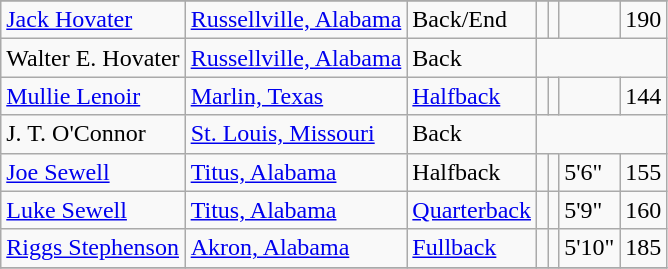<table class="wikitable">
<tr>
</tr>
<tr>
<td><a href='#'>Jack Hovater</a></td>
<td><a href='#'>Russellville, Alabama</a></td>
<td>Back/End</td>
<td></td>
<td></td>
<td></td>
<td>190</td>
</tr>
<tr>
<td>Walter E. Hovater</td>
<td><a href='#'>Russellville, Alabama</a></td>
<td>Back</td>
</tr>
<tr>
<td><a href='#'>Mullie Lenoir</a></td>
<td><a href='#'>Marlin, Texas</a></td>
<td><a href='#'>Halfback</a></td>
<td></td>
<td></td>
<td></td>
<td>144</td>
</tr>
<tr>
<td>J. T. O'Connor</td>
<td><a href='#'>St. Louis, Missouri</a></td>
<td>Back</td>
</tr>
<tr>
<td><a href='#'>Joe Sewell</a></td>
<td><a href='#'>Titus, Alabama</a></td>
<td>Halfback</td>
<td></td>
<td></td>
<td>5'6"</td>
<td>155</td>
</tr>
<tr>
<td><a href='#'>Luke Sewell</a></td>
<td><a href='#'>Titus, Alabama</a></td>
<td><a href='#'>Quarterback</a></td>
<td></td>
<td></td>
<td>5'9"</td>
<td>160</td>
</tr>
<tr>
<td><a href='#'>Riggs Stephenson</a></td>
<td><a href='#'>Akron, Alabama</a></td>
<td><a href='#'>Fullback</a></td>
<td></td>
<td></td>
<td>5'10"</td>
<td>185</td>
</tr>
<tr>
</tr>
</table>
